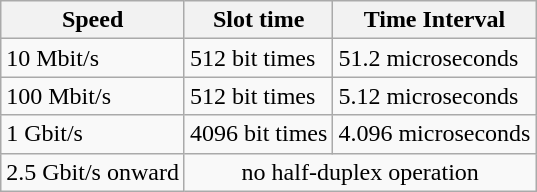<table class="wikitable">
<tr>
<th>Speed</th>
<th>Slot time</th>
<th>Time Interval</th>
</tr>
<tr>
<td>10 Mbit/s</td>
<td>512 bit times</td>
<td>51.2 microseconds</td>
</tr>
<tr>
<td>100 Mbit/s</td>
<td>512 bit times</td>
<td>5.12 microseconds</td>
</tr>
<tr>
<td>1 Gbit/s</td>
<td>4096 bit times</td>
<td>4.096 microseconds</td>
</tr>
<tr>
<td>2.5 Gbit/s onward</td>
<td colspan=2 style="text-align: center">no half-duplex operation</td>
</tr>
</table>
